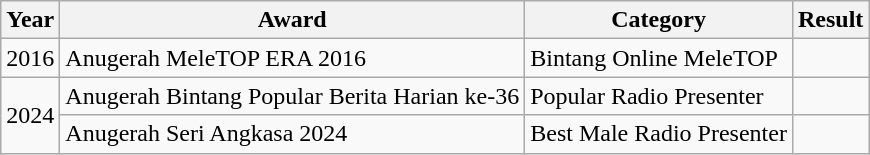<table class="wikitable">
<tr>
<th>Year</th>
<th>Award</th>
<th>Category</th>
<th>Result</th>
</tr>
<tr>
<td>2016</td>
<td>Anugerah MeleTOP ERA 2016</td>
<td>Bintang Online MeleTOP</td>
<td></td>
</tr>
<tr>
<td rowspan="2">2024</td>
<td>Anugerah Bintang Popular Berita Harian ke-36</td>
<td>Popular Radio Presenter</td>
<td></td>
</tr>
<tr>
<td>Anugerah Seri Angkasa 2024</td>
<td>Best Male Radio Presenter</td>
<td></td>
</tr>
</table>
